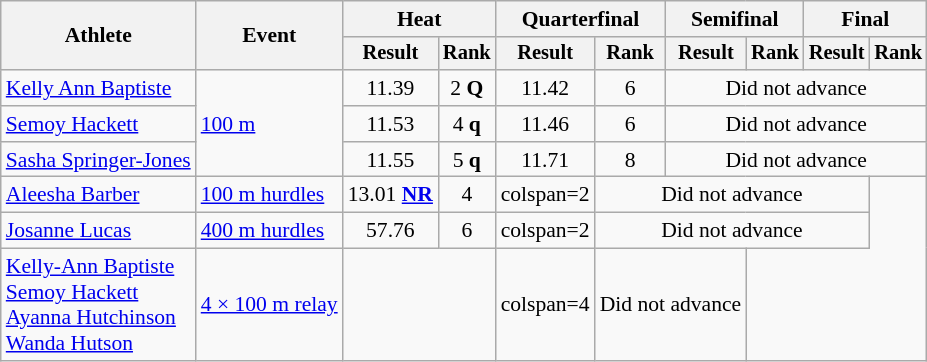<table class=wikitable style="font-size:90%">
<tr>
<th rowspan="2">Athlete</th>
<th rowspan="2">Event</th>
<th colspan="2">Heat</th>
<th colspan="2">Quarterfinal</th>
<th colspan="2">Semifinal</th>
<th colspan="2">Final</th>
</tr>
<tr style="font-size:95%">
<th>Result</th>
<th>Rank</th>
<th>Result</th>
<th>Rank</th>
<th>Result</th>
<th>Rank</th>
<th>Result</th>
<th>Rank</th>
</tr>
<tr align=center>
<td align=left><a href='#'>Kelly Ann Baptiste</a></td>
<td align=left rowspan=3><a href='#'>100 m</a></td>
<td>11.39</td>
<td>2 <strong>Q</strong></td>
<td>11.42</td>
<td>6</td>
<td colspan=4>Did not advance</td>
</tr>
<tr align=center>
<td align=left><a href='#'>Semoy Hackett</a></td>
<td>11.53</td>
<td>4 <strong>q</strong></td>
<td>11.46</td>
<td>6</td>
<td colspan=4>Did not advance</td>
</tr>
<tr align=center>
<td align=left><a href='#'>Sasha Springer-Jones</a></td>
<td>11.55</td>
<td>5 <strong>q</strong></td>
<td>11.71</td>
<td>8</td>
<td colspan=4>Did not advance</td>
</tr>
<tr align=center>
<td align=left><a href='#'>Aleesha Barber</a></td>
<td align=left><a href='#'>100 m hurdles</a></td>
<td>13.01 <strong><a href='#'>NR</a></strong></td>
<td>4</td>
<td>colspan=2 </td>
<td colspan=4>Did not advance</td>
</tr>
<tr align=center>
<td align=left><a href='#'>Josanne Lucas</a></td>
<td align=left><a href='#'>400 m hurdles</a></td>
<td>57.76</td>
<td>6</td>
<td>colspan=2 </td>
<td colspan=4>Did not advance</td>
</tr>
<tr align=center>
<td align=left><a href='#'>Kelly-Ann Baptiste</a><br><a href='#'>Semoy Hackett</a><br><a href='#'>Ayanna Hutchinson</a><br><a href='#'>Wanda Hutson</a></td>
<td align=left><a href='#'>4 × 100 m relay</a></td>
<td colspan=2></td>
<td>colspan=4 </td>
<td colspan=2>Did not advance</td>
</tr>
</table>
